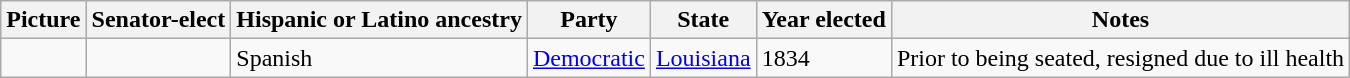<table class="sortable wikitable">
<tr>
<th>Picture</th>
<th>Senator-elect<br></th>
<th>Hispanic or Latino ancestry</th>
<th>Party</th>
<th>State</th>
<th>Year elected</th>
<th>Notes</th>
</tr>
<tr>
<td></td>
<td><strong></strong><br></td>
<td>Spanish</td>
<td><a href='#'>Democratic</a></td>
<td><a href='#'>Louisiana</a></td>
<td>1834</td>
<td>Prior to being seated, resigned due to ill health</td>
</tr>
</table>
